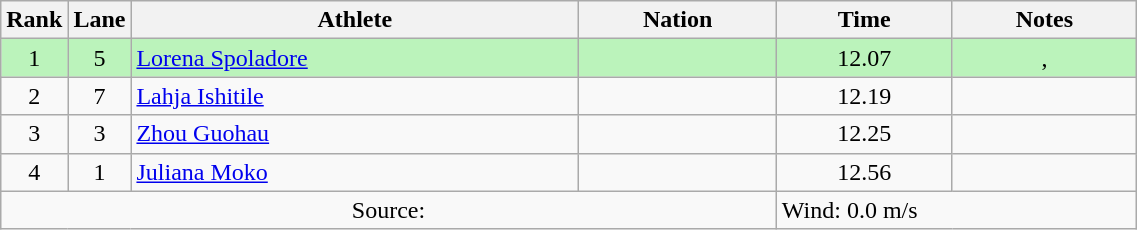<table class="wikitable sortable" style="text-align:center;width: 60%;">
<tr>
<th scope="col" style="width: 10px;">Rank</th>
<th scope="col" style="width: 10px;">Lane</th>
<th scope="col">Athlete</th>
<th scope="col">Nation</th>
<th scope="col">Time</th>
<th scope="col">Notes</th>
</tr>
<tr bgcolor=bbf3bb>
<td>1</td>
<td>5</td>
<td align=left><a href='#'>Lorena Spoladore</a><br></td>
<td align=left></td>
<td>12.07</td>
<td>, </td>
</tr>
<tr>
<td>2</td>
<td>7</td>
<td align=left><a href='#'>Lahja Ishitile</a><br></td>
<td align=left></td>
<td>12.19</td>
<td></td>
</tr>
<tr>
<td>3</td>
<td>3</td>
<td align=left><a href='#'>Zhou Guohau</a><br></td>
<td align=left></td>
<td>12.25</td>
<td></td>
</tr>
<tr>
<td>4</td>
<td>1</td>
<td align=left><a href='#'>Juliana Moko</a><br></td>
<td align=left></td>
<td>12.56</td>
<td></td>
</tr>
<tr class="sortbottom">
<td colspan="4">Source:</td>
<td colspan="2" style="text-align:left;">Wind: 0.0 m/s</td>
</tr>
</table>
